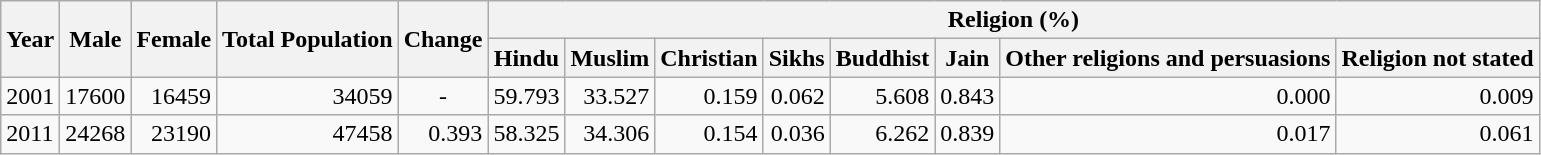<table class="wikitable">
<tr>
<th rowspan="2">Year</th>
<th rowspan="2">Male</th>
<th rowspan="2">Female</th>
<th rowspan="2">Total Population</th>
<th rowspan="2">Change</th>
<th colspan="8">Religion (%)</th>
</tr>
<tr>
<th>Hindu</th>
<th>Muslim</th>
<th>Christian</th>
<th>Sikhs</th>
<th>Buddhist</th>
<th>Jain</th>
<th>Other religions and persuasions</th>
<th>Religion not stated</th>
</tr>
<tr>
<td>2001</td>
<td style="text-align:right;">17600</td>
<td style="text-align:right;">16459</td>
<td style="text-align:right;">34059</td>
<td style="text-align:center;">-</td>
<td style="text-align:right;">59.793</td>
<td style="text-align:right;">33.527</td>
<td style="text-align:right;">0.159</td>
<td style="text-align:right;">0.062</td>
<td style="text-align:right;">5.608</td>
<td style="text-align:right;">0.843</td>
<td style="text-align:right;">0.000</td>
<td style="text-align:right;">0.009</td>
</tr>
<tr>
<td>2011</td>
<td style="text-align:right;">24268</td>
<td style="text-align:right;">23190</td>
<td style="text-align:right;">47458</td>
<td style="text-align:right;">0.393</td>
<td style="text-align:right;">58.325</td>
<td style="text-align:right;">34.306</td>
<td style="text-align:right;">0.154</td>
<td style="text-align:right;">0.036</td>
<td style="text-align:right;">6.262</td>
<td style="text-align:right;">0.839</td>
<td style="text-align:right;">0.017</td>
<td style="text-align:right;">0.061</td>
</tr>
</table>
